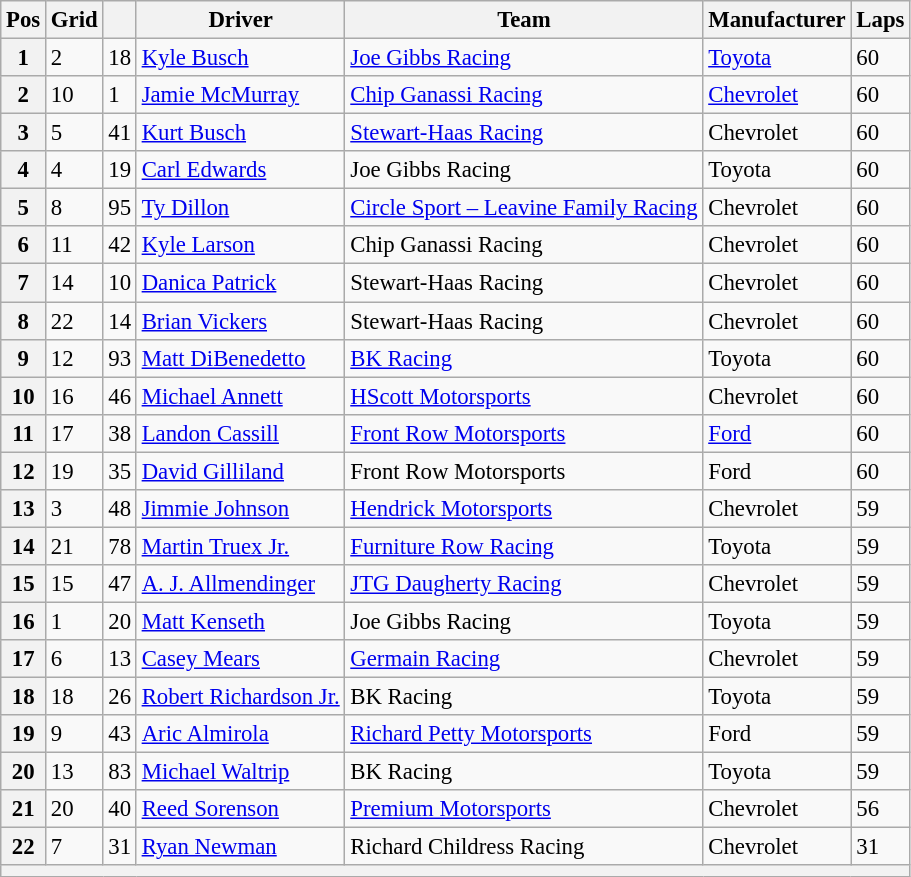<table class="wikitable" style="font-size:95%">
<tr>
<th>Pos</th>
<th>Grid</th>
<th></th>
<th>Driver</th>
<th>Team</th>
<th>Manufacturer</th>
<th>Laps</th>
</tr>
<tr>
<th>1</th>
<td>2</td>
<td>18</td>
<td><a href='#'>Kyle Busch</a></td>
<td><a href='#'>Joe Gibbs Racing</a></td>
<td><a href='#'>Toyota</a></td>
<td>60</td>
</tr>
<tr>
<th>2</th>
<td>10</td>
<td>1</td>
<td><a href='#'>Jamie McMurray</a></td>
<td><a href='#'>Chip Ganassi Racing</a></td>
<td><a href='#'>Chevrolet</a></td>
<td>60</td>
</tr>
<tr>
<th>3</th>
<td>5</td>
<td>41</td>
<td><a href='#'>Kurt Busch</a></td>
<td><a href='#'>Stewart-Haas Racing</a></td>
<td>Chevrolet</td>
<td>60</td>
</tr>
<tr>
<th>4</th>
<td>4</td>
<td>19</td>
<td><a href='#'>Carl Edwards</a></td>
<td>Joe Gibbs Racing</td>
<td>Toyota</td>
<td>60</td>
</tr>
<tr>
<th>5</th>
<td>8</td>
<td>95</td>
<td><a href='#'>Ty Dillon</a></td>
<td><a href='#'>Circle Sport – Leavine Family Racing</a></td>
<td>Chevrolet</td>
<td>60</td>
</tr>
<tr>
<th>6</th>
<td>11</td>
<td>42</td>
<td><a href='#'>Kyle Larson</a></td>
<td>Chip Ganassi Racing</td>
<td>Chevrolet</td>
<td>60</td>
</tr>
<tr>
<th>7</th>
<td>14</td>
<td>10</td>
<td><a href='#'>Danica Patrick</a></td>
<td>Stewart-Haas Racing</td>
<td>Chevrolet</td>
<td>60</td>
</tr>
<tr>
<th>8</th>
<td>22</td>
<td>14</td>
<td><a href='#'>Brian Vickers</a></td>
<td>Stewart-Haas Racing</td>
<td>Chevrolet</td>
<td>60</td>
</tr>
<tr>
<th>9</th>
<td>12</td>
<td>93</td>
<td><a href='#'>Matt DiBenedetto</a></td>
<td><a href='#'>BK Racing</a></td>
<td>Toyota</td>
<td>60</td>
</tr>
<tr>
<th>10</th>
<td>16</td>
<td>46</td>
<td><a href='#'>Michael Annett</a></td>
<td><a href='#'>HScott Motorsports</a></td>
<td>Chevrolet</td>
<td>60</td>
</tr>
<tr>
<th>11</th>
<td>17</td>
<td>38</td>
<td><a href='#'>Landon Cassill</a></td>
<td><a href='#'>Front Row Motorsports</a></td>
<td><a href='#'>Ford</a></td>
<td>60</td>
</tr>
<tr>
<th>12</th>
<td>19</td>
<td>35</td>
<td><a href='#'>David Gilliland</a></td>
<td>Front Row Motorsports</td>
<td>Ford</td>
<td>60</td>
</tr>
<tr>
<th>13</th>
<td>3</td>
<td>48</td>
<td><a href='#'>Jimmie Johnson</a></td>
<td><a href='#'>Hendrick Motorsports</a></td>
<td>Chevrolet</td>
<td>59</td>
</tr>
<tr>
<th>14</th>
<td>21</td>
<td>78</td>
<td><a href='#'>Martin Truex Jr.</a></td>
<td><a href='#'>Furniture Row Racing</a></td>
<td>Toyota</td>
<td>59</td>
</tr>
<tr>
<th>15</th>
<td>15</td>
<td>47</td>
<td><a href='#'>A. J. Allmendinger</a></td>
<td><a href='#'>JTG Daugherty Racing</a></td>
<td>Chevrolet</td>
<td>59</td>
</tr>
<tr>
<th>16</th>
<td>1</td>
<td>20</td>
<td><a href='#'>Matt Kenseth</a></td>
<td>Joe Gibbs Racing</td>
<td>Toyota</td>
<td>59</td>
</tr>
<tr>
<th>17</th>
<td>6</td>
<td>13</td>
<td><a href='#'>Casey Mears</a></td>
<td><a href='#'>Germain Racing</a></td>
<td>Chevrolet</td>
<td>59</td>
</tr>
<tr>
<th>18</th>
<td>18</td>
<td>26</td>
<td><a href='#'>Robert Richardson Jr.</a></td>
<td>BK Racing</td>
<td>Toyota</td>
<td>59</td>
</tr>
<tr>
<th>19</th>
<td>9</td>
<td>43</td>
<td><a href='#'>Aric Almirola</a></td>
<td><a href='#'>Richard Petty Motorsports</a></td>
<td>Ford</td>
<td>59</td>
</tr>
<tr>
<th>20</th>
<td>13</td>
<td>83</td>
<td><a href='#'>Michael Waltrip</a></td>
<td>BK Racing</td>
<td>Toyota</td>
<td>59</td>
</tr>
<tr>
<th>21</th>
<td>20</td>
<td>40</td>
<td><a href='#'>Reed Sorenson</a></td>
<td><a href='#'>Premium Motorsports</a></td>
<td>Chevrolet</td>
<td>56</td>
</tr>
<tr>
<th>22</th>
<td>7</td>
<td>31</td>
<td><a href='#'>Ryan Newman</a></td>
<td>Richard Childress Racing</td>
<td>Chevrolet</td>
<td>31</td>
</tr>
<tr>
<th colspan="7"></th>
</tr>
</table>
